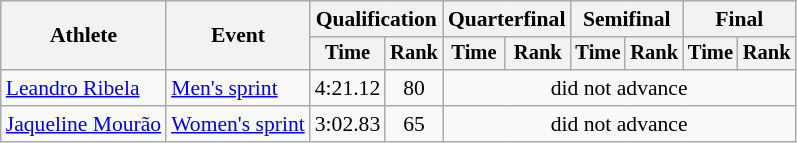<table class="wikitable" style="font-size:90%">
<tr>
<th rowspan="2">Athlete</th>
<th rowspan="2">Event</th>
<th colspan="2">Qualification</th>
<th colspan="2">Quarterfinal</th>
<th colspan="2">Semifinal</th>
<th colspan="2">Final</th>
</tr>
<tr style="font-size:95%">
<th>Time</th>
<th>Rank</th>
<th>Time</th>
<th>Rank</th>
<th>Time</th>
<th>Rank</th>
<th>Time</th>
<th>Rank</th>
</tr>
<tr align=center>
<td align=left><a href='#'>Leandro Ribela</a></td>
<td align=left><a href='#'>Men's sprint</a></td>
<td>4:21.12</td>
<td>80</td>
<td colspan=6>did not advance</td>
</tr>
<tr align=center>
<td align=left><a href='#'>Jaqueline Mourão</a></td>
<td align=left><a href='#'>Women's sprint</a></td>
<td>3:02.83</td>
<td>65</td>
<td colspan=6>did not advance</td>
</tr>
</table>
